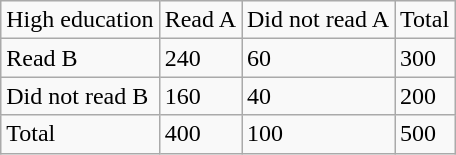<table class="wikitable">
<tr>
<td>High education</td>
<td>Read A</td>
<td>Did not read A</td>
<td>Total</td>
</tr>
<tr>
<td>Read B</td>
<td>240</td>
<td>60</td>
<td>300</td>
</tr>
<tr>
<td>Did not read B</td>
<td>160</td>
<td>40</td>
<td>200</td>
</tr>
<tr>
<td>Total</td>
<td>400</td>
<td>100</td>
<td>500</td>
</tr>
</table>
